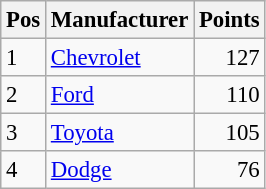<table class="wikitable" style="font-size: 95%;">
<tr>
<th>Pos</th>
<th>Manufacturer</th>
<th>Points</th>
</tr>
<tr>
<td>1</td>
<td><a href='#'>Chevrolet</a></td>
<td style="text-align:right;">127</td>
</tr>
<tr>
<td>2</td>
<td><a href='#'>Ford</a></td>
<td style="text-align:right;">110</td>
</tr>
<tr>
<td>3</td>
<td><a href='#'>Toyota</a></td>
<td style="text-align:right;">105</td>
</tr>
<tr>
<td>4</td>
<td><a href='#'>Dodge</a></td>
<td style="text-align:right;">76</td>
</tr>
</table>
